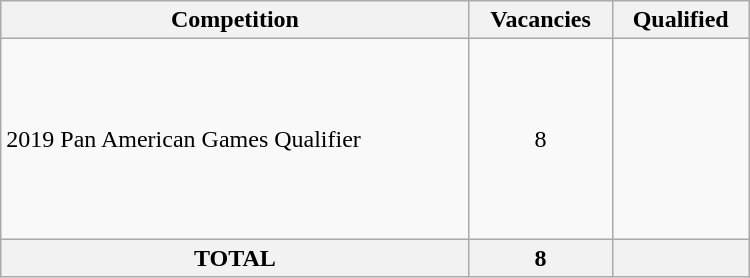<table class = "wikitable" width=500>
<tr>
<th>Competition</th>
<th>Vacancies</th>
<th>Qualified</th>
</tr>
<tr>
<td>2019 Pan American Games Qualifier</td>
<td align="center">8</td>
<td><br><br><br><br><br><br><br></td>
</tr>
<tr>
<th>TOTAL</th>
<th>8</th>
<th></th>
</tr>
</table>
